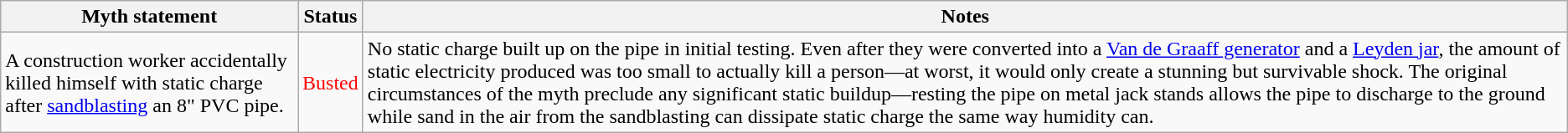<table class="wikitable plainrowheaders">
<tr>
<th>Myth statement</th>
<th>Status</th>
<th>Notes</th>
</tr>
<tr>
<td>A construction worker accidentally killed himself with static charge after <a href='#'>sandblasting</a> an 8" PVC pipe.</td>
<td style="color:red">Busted</td>
<td>No static charge built up on the pipe in initial testing. Even after they were converted into a <a href='#'>Van de Graaff generator</a> and a <a href='#'>Leyden jar</a>, the amount of static electricity produced was too small to actually kill a person—at worst, it would only create a stunning but survivable shock. The original circumstances of the myth preclude any significant static buildup—resting the pipe on metal jack stands allows the pipe to discharge to the ground while sand in the air from the sandblasting can dissipate static charge the same way humidity can.</td>
</tr>
</table>
